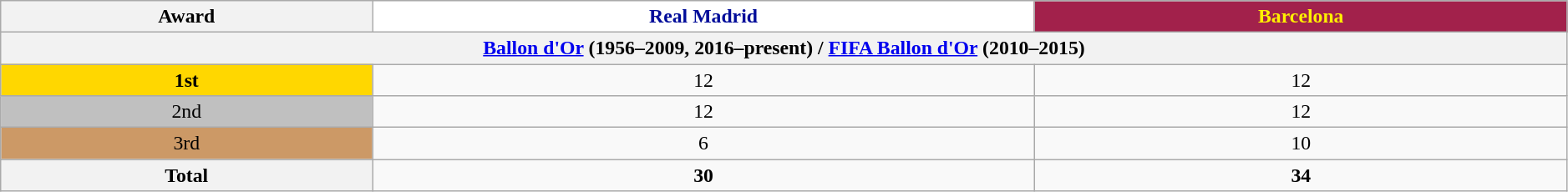<table class="wikitable" style="font-size:99%; width: 99%; text-align: center;">
<tr>
<th>Award</th>
<th style="color:#000c99; background:#fff;">Real Madrid</th>
<th style="color:#fff000; background:#A2214B;">Barcelona</th>
</tr>
<tr>
<th scope="row" style="text-align:center" colspan=3><a href='#'>Ballon d'Or</a> (1956–2009, 2016–present) / <a href='#'>FIFA Ballon d'Or</a> (2010–2015)</th>
</tr>
<tr>
<td scope=col style="background-color:gold"><strong>1st</strong></td>
<td align=center>12</td>
<td align=center>12</td>
</tr>
<tr>
<td scope=col style="background-color:silver">2nd</td>
<td align=center>12</td>
<td align=center>12</td>
</tr>
<tr>
<td scope=col style="background-color:#cc9966">3rd</td>
<td align=center>6</td>
<td align=center>10</td>
</tr>
<tr>
<th align=center>Total</th>
<td align=center><strong>30</strong></td>
<td align=center><strong>34</strong></td>
</tr>
</table>
